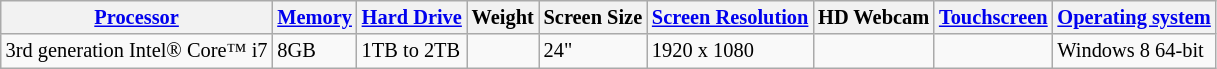<table class="wikitable sortable" style="font-size:85%;">
<tr>
<th><a href='#'>Processor</a></th>
<th><a href='#'>Memory</a></th>
<th><a href='#'>Hard Drive</a></th>
<th>Weight</th>
<th>Screen Size</th>
<th><a href='#'>Screen Resolution</a></th>
<th>HD Webcam</th>
<th><a href='#'>Touchscreen</a></th>
<th><a href='#'>Operating system</a></th>
</tr>
<tr>
<td>3rd generation Intel® Core™ i7</td>
<td>8GB</td>
<td>1TB to 2TB</td>
<td></td>
<td>24"</td>
<td>1920 x 1080</td>
<td></td>
<td></td>
<td>Windows 8 64-bit </td>
</tr>
</table>
